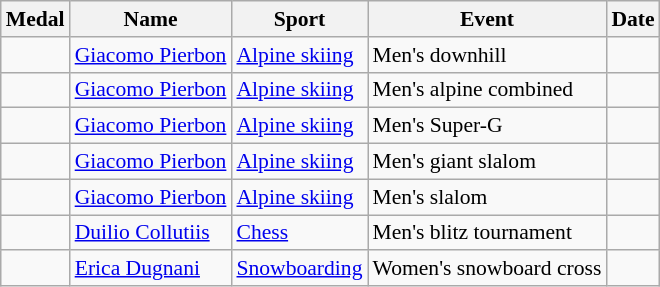<table class="wikitable sortable" style="font-size: 90%;">
<tr>
<th>Medal</th>
<th>Name</th>
<th>Sport</th>
<th>Event</th>
<th>Date</th>
</tr>
<tr>
<td></td>
<td><a href='#'>Giacomo Pierbon</a></td>
<td><a href='#'>Alpine skiing</a></td>
<td>Men's downhill</td>
<td></td>
</tr>
<tr>
<td></td>
<td><a href='#'>Giacomo Pierbon</a></td>
<td><a href='#'>Alpine skiing</a></td>
<td>Men's alpine combined</td>
<td></td>
</tr>
<tr>
<td></td>
<td><a href='#'>Giacomo Pierbon</a></td>
<td><a href='#'>Alpine skiing</a></td>
<td>Men's Super-G</td>
<td></td>
</tr>
<tr>
<td></td>
<td><a href='#'>Giacomo Pierbon</a></td>
<td><a href='#'>Alpine skiing</a></td>
<td>Men's giant slalom</td>
<td></td>
</tr>
<tr>
<td></td>
<td><a href='#'>Giacomo Pierbon</a></td>
<td><a href='#'>Alpine skiing</a></td>
<td>Men's slalom</td>
<td></td>
</tr>
<tr>
<td></td>
<td><a href='#'>Duilio Collutiis</a></td>
<td><a href='#'>Chess</a></td>
<td>Men's blitz tournament</td>
<td></td>
</tr>
<tr>
<td></td>
<td><a href='#'>Erica Dugnani</a></td>
<td><a href='#'>Snowboarding</a></td>
<td>Women's snowboard cross</td>
<td></td>
</tr>
</table>
